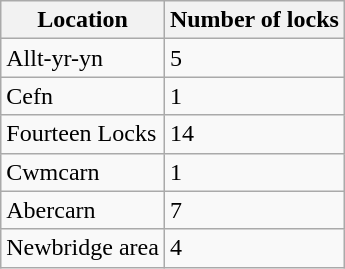<table class="wikitable">
<tr>
<th>Location</th>
<th>Number of locks</th>
</tr>
<tr>
<td>Allt-yr-yn</td>
<td>5</td>
</tr>
<tr>
<td>Cefn</td>
<td>1</td>
</tr>
<tr>
<td>Fourteen Locks</td>
<td>14</td>
</tr>
<tr>
<td>Cwmcarn</td>
<td>1</td>
</tr>
<tr>
<td>Abercarn</td>
<td>7</td>
</tr>
<tr>
<td>Newbridge area</td>
<td>4</td>
</tr>
</table>
